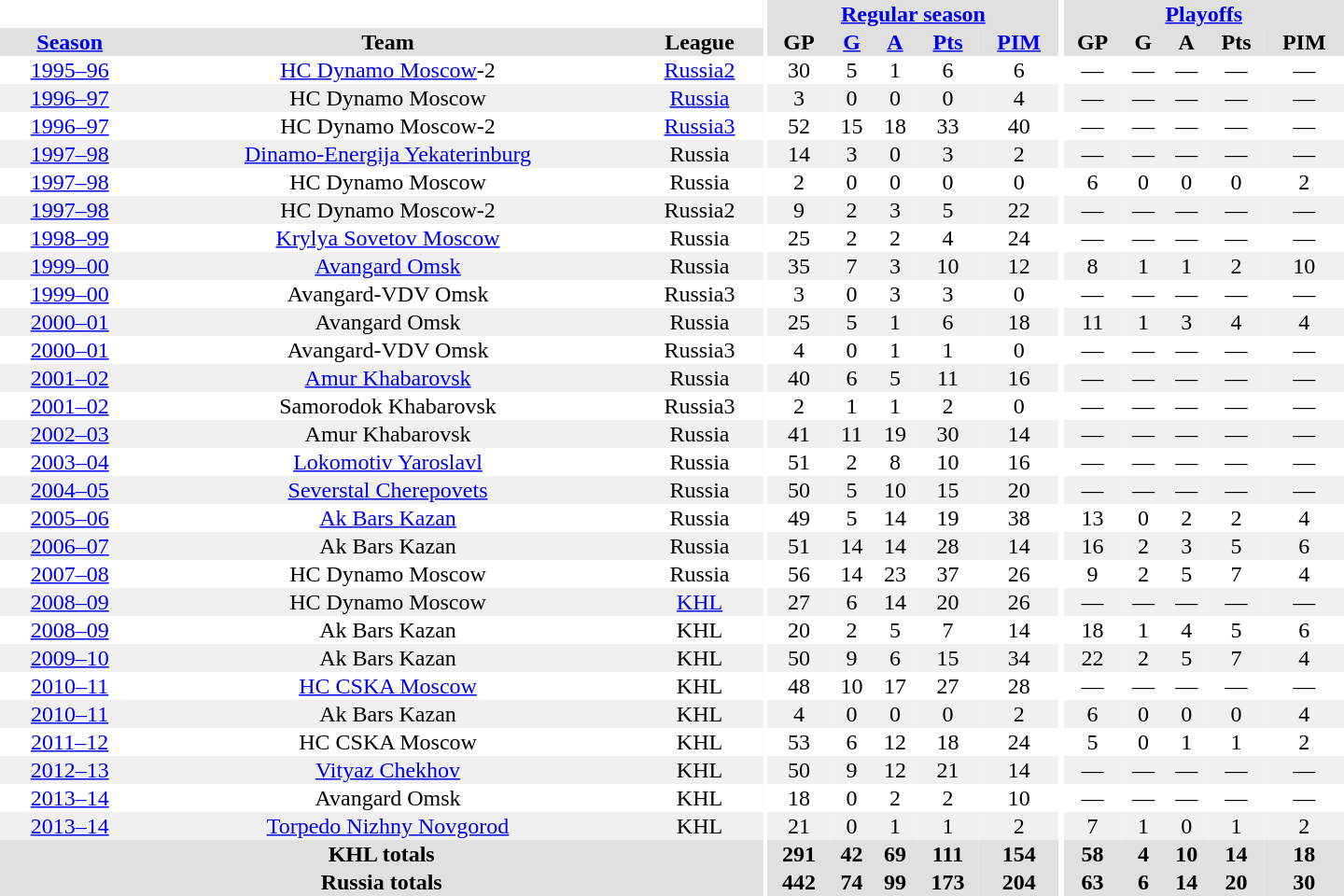<table border="0" cellpadding="1" cellspacing="0" style="text-align:center; width:60em">
<tr bgcolor="#e0e0e0">
<th colspan="3" bgcolor="#ffffff"></th>
<th rowspan="99" bgcolor="#ffffff"></th>
<th colspan="5"><a href='#'>Regular season</a></th>
<th rowspan="99" bgcolor="#ffffff"></th>
<th colspan="5"><a href='#'>Playoffs</a></th>
</tr>
<tr bgcolor="#e0e0e0">
<th><a href='#'>Season</a></th>
<th>Team</th>
<th>League</th>
<th>GP</th>
<th><a href='#'>G</a></th>
<th><a href='#'>A</a></th>
<th><a href='#'>Pts</a></th>
<th><a href='#'>PIM</a></th>
<th>GP</th>
<th>G</th>
<th>A</th>
<th>Pts</th>
<th>PIM</th>
</tr>
<tr>
<td><a href='#'>1995–96</a></td>
<td><a href='#'>HC Dynamo Moscow</a>-2</td>
<td><a href='#'>Russia2</a></td>
<td>30</td>
<td>5</td>
<td>1</td>
<td>6</td>
<td>6</td>
<td>—</td>
<td>—</td>
<td>—</td>
<td>—</td>
<td>—</td>
</tr>
<tr bgcolor="#f0f0f0">
<td><a href='#'>1996–97</a></td>
<td>HC Dynamo Moscow</td>
<td><a href='#'>Russia</a></td>
<td>3</td>
<td>0</td>
<td>0</td>
<td>0</td>
<td>4</td>
<td>—</td>
<td>—</td>
<td>—</td>
<td>—</td>
<td>—</td>
</tr>
<tr>
<td><a href='#'>1996–97</a></td>
<td>HC Dynamo Moscow-2</td>
<td><a href='#'>Russia3</a></td>
<td>52</td>
<td>15</td>
<td>18</td>
<td>33</td>
<td>40</td>
<td>—</td>
<td>—</td>
<td>—</td>
<td>—</td>
<td>—</td>
</tr>
<tr bgcolor="#f0f0f0">
<td><a href='#'>1997–98</a></td>
<td><a href='#'>Dinamo-Energija Yekaterinburg</a></td>
<td>Russia</td>
<td>14</td>
<td>3</td>
<td>0</td>
<td>3</td>
<td>2</td>
<td>—</td>
<td>—</td>
<td>—</td>
<td>—</td>
<td>—</td>
</tr>
<tr>
<td><a href='#'>1997–98</a></td>
<td>HC Dynamo Moscow</td>
<td>Russia</td>
<td>2</td>
<td>0</td>
<td>0</td>
<td>0</td>
<td>0</td>
<td>6</td>
<td>0</td>
<td>0</td>
<td>0</td>
<td>2</td>
</tr>
<tr bgcolor="#f0f0f0">
<td><a href='#'>1997–98</a></td>
<td>HC Dynamo Moscow-2</td>
<td>Russia2</td>
<td>9</td>
<td>2</td>
<td>3</td>
<td>5</td>
<td>22</td>
<td>—</td>
<td>—</td>
<td>—</td>
<td>—</td>
<td>—</td>
</tr>
<tr>
<td><a href='#'>1998–99</a></td>
<td><a href='#'>Krylya Sovetov Moscow</a></td>
<td>Russia</td>
<td>25</td>
<td>2</td>
<td>2</td>
<td>4</td>
<td>24</td>
<td>—</td>
<td>—</td>
<td>—</td>
<td>—</td>
<td>—</td>
</tr>
<tr bgcolor="#f0f0f0">
<td><a href='#'>1999–00</a></td>
<td><a href='#'>Avangard Omsk</a></td>
<td>Russia</td>
<td>35</td>
<td>7</td>
<td>3</td>
<td>10</td>
<td>12</td>
<td>8</td>
<td>1</td>
<td>1</td>
<td>2</td>
<td>10</td>
</tr>
<tr>
<td><a href='#'>1999–00</a></td>
<td>Avangard-VDV Omsk</td>
<td>Russia3</td>
<td>3</td>
<td>0</td>
<td>3</td>
<td>3</td>
<td>0</td>
<td>—</td>
<td>—</td>
<td>—</td>
<td>—</td>
<td>—</td>
</tr>
<tr bgcolor="#f0f0f0">
<td><a href='#'>2000–01</a></td>
<td>Avangard Omsk</td>
<td>Russia</td>
<td>25</td>
<td>5</td>
<td>1</td>
<td>6</td>
<td>18</td>
<td>11</td>
<td>1</td>
<td>3</td>
<td>4</td>
<td>4</td>
</tr>
<tr>
<td><a href='#'>2000–01</a></td>
<td>Avangard-VDV Omsk</td>
<td>Russia3</td>
<td>4</td>
<td>0</td>
<td>1</td>
<td>1</td>
<td>0</td>
<td>—</td>
<td>—</td>
<td>—</td>
<td>—</td>
<td>—</td>
</tr>
<tr bgcolor="#f0f0f0">
<td><a href='#'>2001–02</a></td>
<td><a href='#'>Amur Khabarovsk</a></td>
<td>Russia</td>
<td>40</td>
<td>6</td>
<td>5</td>
<td>11</td>
<td>16</td>
<td>—</td>
<td>—</td>
<td>—</td>
<td>—</td>
<td>—</td>
</tr>
<tr>
<td><a href='#'>2001–02</a></td>
<td>Samorodok Khabarovsk</td>
<td>Russia3</td>
<td>2</td>
<td>1</td>
<td>1</td>
<td>2</td>
<td>0</td>
<td>—</td>
<td>—</td>
<td>—</td>
<td>—</td>
<td>—</td>
</tr>
<tr bgcolor="#f0f0f0">
<td><a href='#'>2002–03</a></td>
<td>Amur Khabarovsk</td>
<td>Russia</td>
<td>41</td>
<td>11</td>
<td>19</td>
<td>30</td>
<td>14</td>
<td>—</td>
<td>—</td>
<td>—</td>
<td>—</td>
<td>—</td>
</tr>
<tr>
<td><a href='#'>2003–04</a></td>
<td><a href='#'>Lokomotiv Yaroslavl</a></td>
<td>Russia</td>
<td>51</td>
<td>2</td>
<td>8</td>
<td>10</td>
<td>16</td>
<td>—</td>
<td>—</td>
<td>—</td>
<td>—</td>
<td>—</td>
</tr>
<tr bgcolor="#f0f0f0">
<td><a href='#'>2004–05</a></td>
<td><a href='#'>Severstal Cherepovets</a></td>
<td>Russia</td>
<td>50</td>
<td>5</td>
<td>10</td>
<td>15</td>
<td>20</td>
<td>—</td>
<td>—</td>
<td>—</td>
<td>—</td>
<td>—</td>
</tr>
<tr>
<td><a href='#'>2005–06</a></td>
<td><a href='#'>Ak Bars Kazan</a></td>
<td>Russia</td>
<td>49</td>
<td>5</td>
<td>14</td>
<td>19</td>
<td>38</td>
<td>13</td>
<td>0</td>
<td>2</td>
<td>2</td>
<td>4</td>
</tr>
<tr bgcolor="#f0f0f0">
<td><a href='#'>2006–07</a></td>
<td>Ak Bars Kazan</td>
<td>Russia</td>
<td>51</td>
<td>14</td>
<td>14</td>
<td>28</td>
<td>14</td>
<td>16</td>
<td>2</td>
<td>3</td>
<td>5</td>
<td>6</td>
</tr>
<tr>
<td><a href='#'>2007–08</a></td>
<td>HC Dynamo Moscow</td>
<td>Russia</td>
<td>56</td>
<td>14</td>
<td>23</td>
<td>37</td>
<td>26</td>
<td>9</td>
<td>2</td>
<td>5</td>
<td>7</td>
<td>4</td>
</tr>
<tr bgcolor="#f0f0f0">
<td><a href='#'>2008–09</a></td>
<td>HC Dynamo Moscow</td>
<td><a href='#'>KHL</a></td>
<td>27</td>
<td>6</td>
<td>14</td>
<td>20</td>
<td>26</td>
<td>—</td>
<td>—</td>
<td>—</td>
<td>—</td>
<td>—</td>
</tr>
<tr>
<td><a href='#'>2008–09</a></td>
<td>Ak Bars Kazan</td>
<td>KHL</td>
<td>20</td>
<td>2</td>
<td>5</td>
<td>7</td>
<td>14</td>
<td>18</td>
<td>1</td>
<td>4</td>
<td>5</td>
<td>6</td>
</tr>
<tr bgcolor="#f0f0f0">
<td><a href='#'>2009–10</a></td>
<td>Ak Bars Kazan</td>
<td>KHL</td>
<td>50</td>
<td>9</td>
<td>6</td>
<td>15</td>
<td>34</td>
<td>22</td>
<td>2</td>
<td>5</td>
<td>7</td>
<td>4</td>
</tr>
<tr>
<td><a href='#'>2010–11</a></td>
<td><a href='#'>HC CSKA Moscow</a></td>
<td>KHL</td>
<td>48</td>
<td>10</td>
<td>17</td>
<td>27</td>
<td>28</td>
<td>—</td>
<td>—</td>
<td>—</td>
<td>—</td>
<td>—</td>
</tr>
<tr bgcolor="#f0f0f0">
<td><a href='#'>2010–11</a></td>
<td>Ak Bars Kazan</td>
<td>KHL</td>
<td>4</td>
<td>0</td>
<td>0</td>
<td>0</td>
<td>2</td>
<td>6</td>
<td>0</td>
<td>0</td>
<td>0</td>
<td>4</td>
</tr>
<tr>
<td><a href='#'>2011–12</a></td>
<td>HC CSKA Moscow</td>
<td>KHL</td>
<td>53</td>
<td>6</td>
<td>12</td>
<td>18</td>
<td>24</td>
<td>5</td>
<td>0</td>
<td>1</td>
<td>1</td>
<td>2</td>
</tr>
<tr bgcolor="#f0f0f0">
<td><a href='#'>2012–13</a></td>
<td><a href='#'>Vityaz Chekhov</a></td>
<td>KHL</td>
<td>50</td>
<td>9</td>
<td>12</td>
<td>21</td>
<td>14</td>
<td>—</td>
<td>—</td>
<td>—</td>
<td>—</td>
<td>—</td>
</tr>
<tr>
<td><a href='#'>2013–14</a></td>
<td>Avangard Omsk</td>
<td>KHL</td>
<td>18</td>
<td>0</td>
<td>2</td>
<td>2</td>
<td>10</td>
<td>—</td>
<td>—</td>
<td>—</td>
<td>—</td>
<td>—</td>
</tr>
<tr bgcolor="#f0f0f0">
<td><a href='#'>2013–14</a></td>
<td><a href='#'>Torpedo Nizhny Novgorod</a></td>
<td>KHL</td>
<td>21</td>
<td>0</td>
<td>1</td>
<td>1</td>
<td>2</td>
<td>7</td>
<td>1</td>
<td>0</td>
<td>1</td>
<td>2</td>
</tr>
<tr>
</tr>
<tr ALIGN="center" bgcolor="#e0e0e0">
<th colspan="3">KHL totals</th>
<th ALIGN="center">291</th>
<th ALIGN="center">42</th>
<th ALIGN="center">69</th>
<th ALIGN="center">111</th>
<th ALIGN="center">154</th>
<th ALIGN="center">58</th>
<th ALIGN="center">4</th>
<th ALIGN="center">10</th>
<th ALIGN="center">14</th>
<th ALIGN="center">18</th>
</tr>
<tr>
</tr>
<tr ALIGN="center" bgcolor="#e0e0e0">
<th colspan="3">Russia totals</th>
<th ALIGN="center">442</th>
<th ALIGN="center">74</th>
<th ALIGN="center">99</th>
<th ALIGN="center">173</th>
<th ALIGN="center">204</th>
<th ALIGN="center">63</th>
<th ALIGN="center">6</th>
<th ALIGN="center">14</th>
<th ALIGN="center">20</th>
<th ALIGN="center">30</th>
</tr>
</table>
